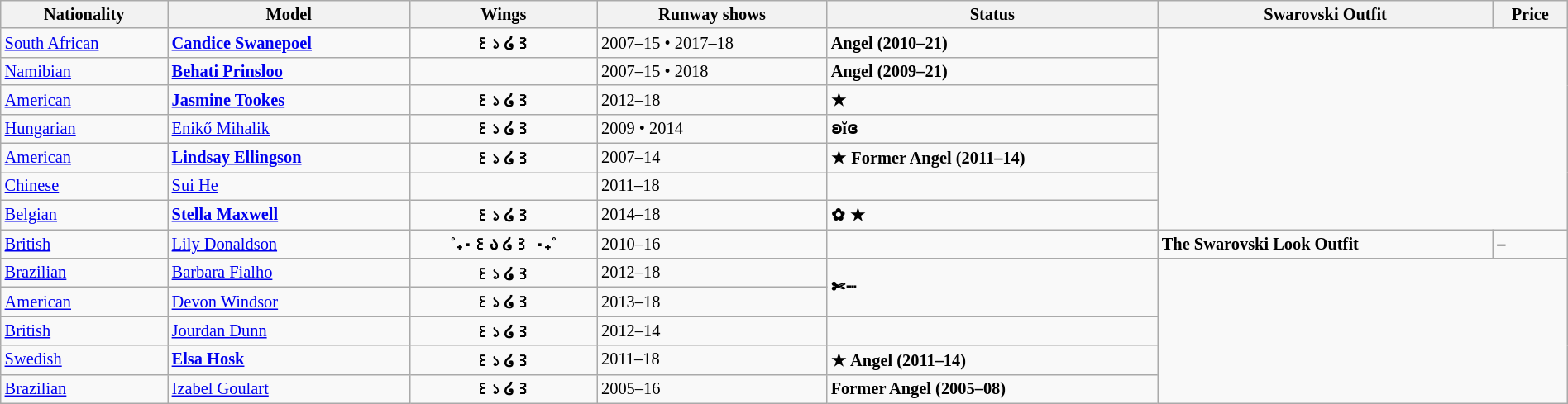<table class="sortable wikitable"  style="font-size:85%; width:100%;">
<tr>
<th style="text-align:center;">Nationality</th>
<th style="text-align:center;">Model</th>
<th style="text-align:center;">Wings</th>
<th style="text-align:center;">Runway shows</th>
<th style="text-align:center;">Status</th>
<th>Swarovski Outfit</th>
<th>Price</th>
</tr>
<tr>
<td> <a href='#'>South African</a></td>
<td><strong><a href='#'>Candice Swanepoel</a></strong></td>
<td align="center"><strong>꒰১ ໒꒱</strong></td>
<td>2007–15 • 2017–18</td>
<td><strong> Angel (2010–21)</strong></td>
<td colspan="2" rowspan="7"></td>
</tr>
<tr>
<td> <a href='#'>Namibian</a></td>
<td><strong><a href='#'>Behati Prinsloo</a></strong></td>
<td></td>
<td>2007–15 • 2018</td>
<td><strong> Angel (2009–21)</strong></td>
</tr>
<tr>
<td> <a href='#'>American</a></td>
<td><strong><a href='#'>Jasmine Tookes</a></strong></td>
<td align="center"><strong>꒰১ ໒꒱</strong></td>
<td>2012–18</td>
<td><strong>★</strong></td>
</tr>
<tr>
<td> <a href='#'>Hungarian</a></td>
<td><a href='#'>Enikő Mihalik</a></td>
<td align="center"><strong>꒰১ ໒꒱</strong></td>
<td>2009 • 2014</td>
<td><strong>ʚĭɞ</strong></td>
</tr>
<tr>
<td> <a href='#'>American</a></td>
<td><strong><a href='#'>Lindsay Ellingson</a></strong></td>
<td align="center"><strong>꒰১ ໒꒱</strong></td>
<td>2007–14</td>
<td><strong>★ Former </strong> <strong>Angel (2011–14)</strong></td>
</tr>
<tr>
<td> <a href='#'>Chinese</a></td>
<td><a href='#'>Sui He</a></td>
<td align="center"></td>
<td>2011–18</td>
<td></td>
</tr>
<tr>
<td> <a href='#'>Belgian</a></td>
<td><strong><a href='#'>Stella Maxwell</a></strong></td>
<td align="center"><strong>꒰১ ໒꒱</strong></td>
<td>2014–18</td>
<td><strong>✿ ★</strong></td>
</tr>
<tr>
<td> <a href='#'>British</a></td>
<td><a href='#'>Lily Donaldson</a></td>
<td align="center"><strong>˚₊‧꒰ა  ໒꒱ ‧₊˚</strong></td>
<td>2010–16</td>
<td></td>
<td><strong>The Swarovski Look Outfit</strong></td>
<td><strong>–</strong></td>
</tr>
<tr>
<td> <a href='#'>Brazilian</a></td>
<td><a href='#'>Barbara Fialho</a></td>
<td align="center"><strong>꒰১ ໒꒱</strong></td>
<td>2012–18</td>
<td rowspan="2"><strong>✄┈</strong></td>
<td colspan="2" rowspan="5"></td>
</tr>
<tr>
<td> <a href='#'>American</a></td>
<td><a href='#'>Devon Windsor</a></td>
<td align="center"><strong>꒰১ ໒꒱</strong></td>
<td>2013–18</td>
</tr>
<tr>
<td> <a href='#'>British</a></td>
<td><a href='#'>Jourdan Dunn</a></td>
<td align="center"><strong>꒰১ ໒꒱</strong></td>
<td>2012–14</td>
<td></td>
</tr>
<tr>
<td> <a href='#'>Swedish</a></td>
<td><strong><a href='#'>Elsa Hosk</a></strong></td>
<td align="center"><strong>꒰১ ໒꒱</strong></td>
<td>2011–18</td>
<td><strong>★  Angel (2011–14)</strong></td>
</tr>
<tr>
<td> <a href='#'>Brazilian</a></td>
<td><a href='#'>Izabel Goulart</a></td>
<td align="center"><strong>꒰১ ໒꒱</strong></td>
<td>2005–16</td>
<td><strong>Former  Angel (2005–08)</strong></td>
</tr>
</table>
